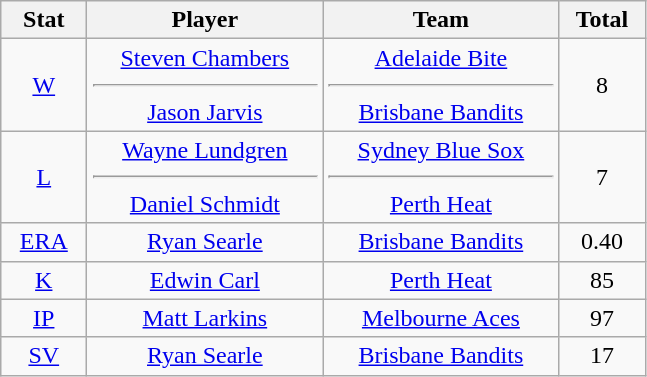<table class="wikitable" style="text-align:center;">
<tr>
<th scope="col" width=50>Stat</th>
<th scope="col" width=150>Player</th>
<th scope="col" width=150>Team</th>
<th scope="col" width=50>Total</th>
</tr>
<tr>
<td><a href='#'>W</a></td>
<td><div><a href='#'>Steven Chambers</a></div><hr><div><a href='#'>Jason Jarvis</a></div></td>
<td><div><a href='#'>Adelaide Bite</a></div><hr><div><a href='#'>Brisbane Bandits</a></div></td>
<td>8</td>
</tr>
<tr>
<td><a href='#'>L</a></td>
<td><div><a href='#'>Wayne Lundgren</a></div><hr><div><a href='#'>Daniel Schmidt</a></div></td>
<td><div><a href='#'>Sydney Blue Sox</a></div><hr><div><a href='#'>Perth Heat</a></div></td>
<td>7</td>
</tr>
<tr>
<td><a href='#'>ERA</a></td>
<td><a href='#'>Ryan Searle</a></td>
<td><a href='#'>Brisbane Bandits</a></td>
<td>0.40</td>
</tr>
<tr>
<td><a href='#'>K</a></td>
<td><a href='#'>Edwin Carl</a></td>
<td><a href='#'>Perth Heat</a></td>
<td>85</td>
</tr>
<tr>
<td><a href='#'>IP</a></td>
<td><a href='#'>Matt Larkins</a></td>
<td><a href='#'>Melbourne Aces</a></td>
<td>97</td>
</tr>
<tr>
<td><a href='#'>SV</a></td>
<td><a href='#'>Ryan Searle</a></td>
<td><a href='#'>Brisbane Bandits</a></td>
<td>17</td>
</tr>
</table>
